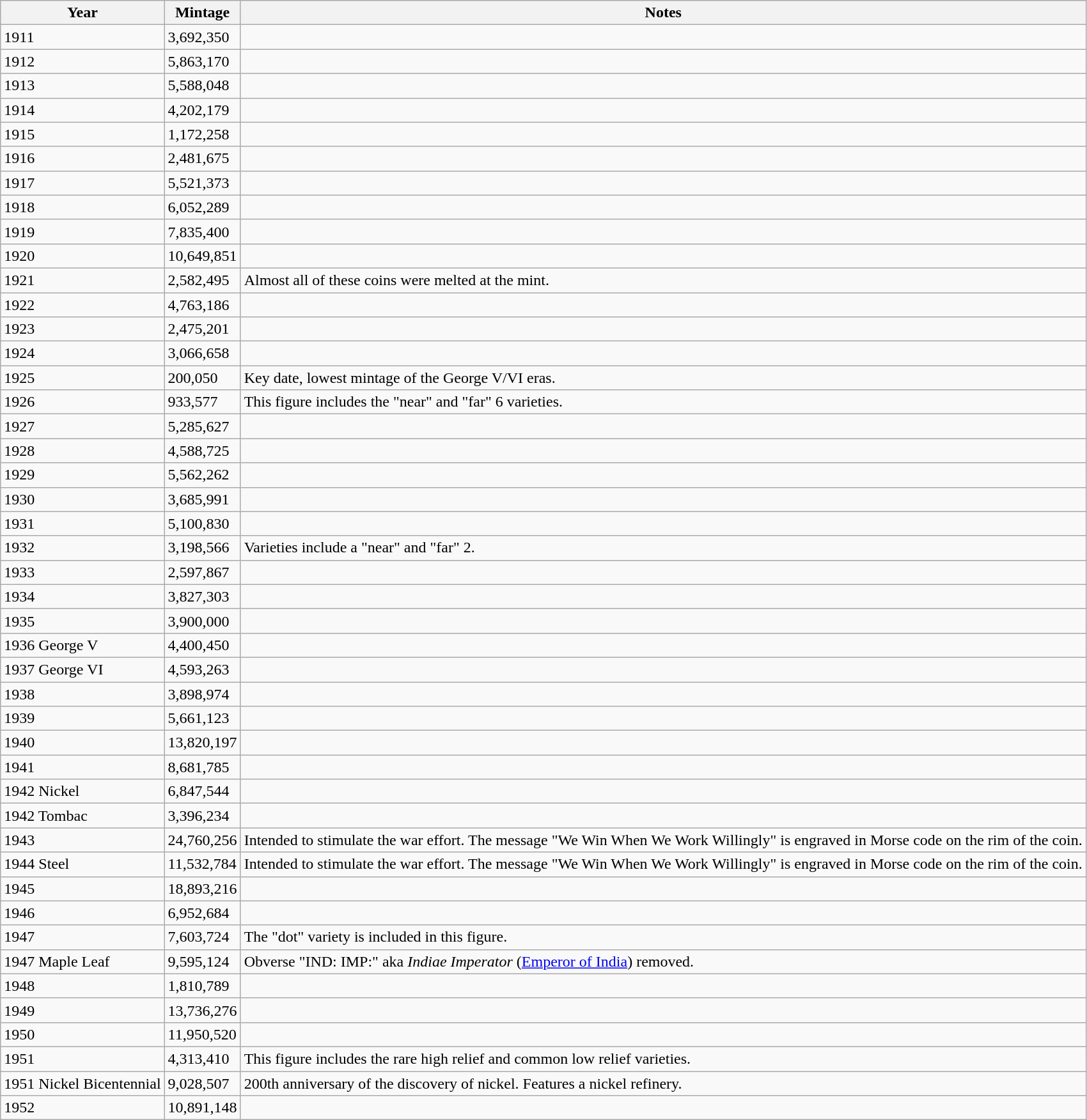<table class="wikitable sortable">
<tr>
<th>Year</th>
<th>Mintage</th>
<th class="unsortable">Notes</th>
</tr>
<tr>
<td>1911</td>
<td>3,692,350</td>
<td></td>
</tr>
<tr>
<td>1912</td>
<td>5,863,170</td>
<td></td>
</tr>
<tr>
<td>1913</td>
<td>5,588,048</td>
<td></td>
</tr>
<tr>
<td>1914</td>
<td>4,202,179</td>
<td></td>
</tr>
<tr>
<td>1915</td>
<td>1,172,258</td>
<td></td>
</tr>
<tr>
<td>1916</td>
<td>2,481,675</td>
<td></td>
</tr>
<tr>
<td>1917</td>
<td>5,521,373</td>
<td></td>
</tr>
<tr>
<td>1918</td>
<td>6,052,289</td>
<td></td>
</tr>
<tr>
<td>1919</td>
<td>7,835,400</td>
<td></td>
</tr>
<tr>
<td>1920</td>
<td>10,649,851</td>
<td></td>
</tr>
<tr>
<td>1921</td>
<td>2,582,495</td>
<td>Almost all of these coins were melted at the mint.</td>
</tr>
<tr>
<td>1922</td>
<td>4,763,186</td>
<td></td>
</tr>
<tr>
<td>1923</td>
<td>2,475,201</td>
<td></td>
</tr>
<tr>
<td>1924</td>
<td>3,066,658</td>
<td></td>
</tr>
<tr>
<td>1925</td>
<td>200,050</td>
<td>Key date, lowest mintage of the George V/VI eras.</td>
</tr>
<tr>
<td>1926</td>
<td>933,577</td>
<td>This figure includes the "near" and "far" 6 varieties.</td>
</tr>
<tr>
<td>1927</td>
<td>5,285,627</td>
<td></td>
</tr>
<tr>
<td>1928</td>
<td>4,588,725</td>
<td></td>
</tr>
<tr>
<td>1929</td>
<td>5,562,262</td>
<td></td>
</tr>
<tr>
<td>1930</td>
<td>3,685,991</td>
<td></td>
</tr>
<tr>
<td>1931</td>
<td>5,100,830</td>
<td></td>
</tr>
<tr>
<td>1932</td>
<td>3,198,566</td>
<td>Varieties include a "near" and "far" 2.</td>
</tr>
<tr>
<td>1933</td>
<td>2,597,867</td>
<td></td>
</tr>
<tr>
<td>1934</td>
<td>3,827,303</td>
<td></td>
</tr>
<tr>
<td>1935</td>
<td>3,900,000</td>
<td></td>
</tr>
<tr>
<td>1936 George V</td>
<td>4,400,450</td>
<td></td>
</tr>
<tr>
<td>1937 George VI</td>
<td>4,593,263</td>
<td></td>
</tr>
<tr>
<td>1938</td>
<td>3,898,974</td>
<td></td>
</tr>
<tr>
<td>1939</td>
<td>5,661,123</td>
<td></td>
</tr>
<tr>
<td>1940</td>
<td>13,820,197</td>
<td></td>
</tr>
<tr>
<td>1941</td>
<td>8,681,785</td>
<td></td>
</tr>
<tr>
<td>1942 Nickel</td>
<td>6,847,544</td>
<td></td>
</tr>
<tr>
<td>1942 Tombac</td>
<td>3,396,234</td>
<td></td>
</tr>
<tr>
<td>1943</td>
<td>24,760,256</td>
<td>Intended to stimulate the war effort. The message "We Win When We Work Willingly" is engraved in Morse code on the rim of the coin.</td>
</tr>
<tr>
<td>1944 Steel</td>
<td>11,532,784</td>
<td>Intended to stimulate the war effort. The message "We Win When We Work Willingly" is engraved in Morse code on the rim of the coin.</td>
</tr>
<tr>
<td>1945</td>
<td>18,893,216</td>
<td></td>
</tr>
<tr>
<td>1946</td>
<td>6,952,684</td>
<td></td>
</tr>
<tr>
<td>1947</td>
<td>7,603,724</td>
<td>The "dot" variety is included in this figure.</td>
</tr>
<tr>
<td>1947 Maple Leaf</td>
<td>9,595,124</td>
<td>Obverse "IND: IMP:" aka <em>Indiae Imperator</em> (<a href='#'>Emperor of India</a>) removed.</td>
</tr>
<tr>
<td>1948</td>
<td>1,810,789</td>
<td></td>
</tr>
<tr>
<td>1949</td>
<td>13,736,276</td>
<td></td>
</tr>
<tr>
<td>1950</td>
<td>11,950,520</td>
<td></td>
</tr>
<tr>
<td>1951</td>
<td>4,313,410</td>
<td>This figure includes the rare high relief and common low relief varieties.</td>
</tr>
<tr>
<td>1951 Nickel Bicentennial</td>
<td>9,028,507</td>
<td>200th anniversary of the discovery of nickel. Features a nickel refinery.</td>
</tr>
<tr>
<td>1952</td>
<td>10,891,148</td>
<td></td>
</tr>
</table>
